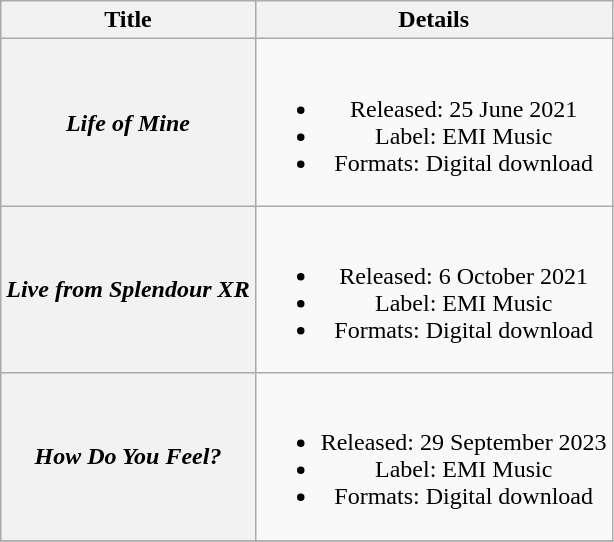<table class="wikitable plainrowheaders" style="text-align:center;">
<tr>
<th>Title</th>
<th>Details</th>
</tr>
<tr>
<th scope="row"><em>Life of Mine</em></th>
<td><br><ul><li>Released: 25 June 2021</li><li>Label: EMI Music</li><li>Formats: Digital download</li></ul></td>
</tr>
<tr>
<th scope="row"><em>Live from Splendour XR</em></th>
<td><br><ul><li>Released: 6 October 2021</li><li>Label: EMI Music</li><li>Formats: Digital download</li></ul></td>
</tr>
<tr>
<th scope="row"><em>How Do You Feel?</em></th>
<td><br><ul><li>Released: 29 September 2023</li><li>Label: EMI Music</li><li>Formats: Digital download</li></ul></td>
</tr>
<tr>
</tr>
</table>
